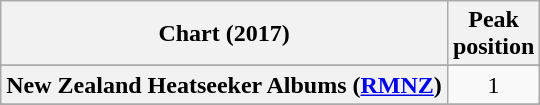<table class="wikitable sortable plainrowheaders" style="text-align:center">
<tr>
<th scope="col">Chart (2017)</th>
<th scope="col">Peak<br>position</th>
</tr>
<tr>
</tr>
<tr>
</tr>
<tr>
</tr>
<tr>
</tr>
<tr>
</tr>
<tr>
</tr>
<tr>
</tr>
<tr>
</tr>
<tr>
<th scope="row">New Zealand Heatseeker Albums (<a href='#'>RMNZ</a>)</th>
<td>1</td>
</tr>
<tr>
</tr>
<tr>
</tr>
<tr>
</tr>
<tr>
</tr>
</table>
